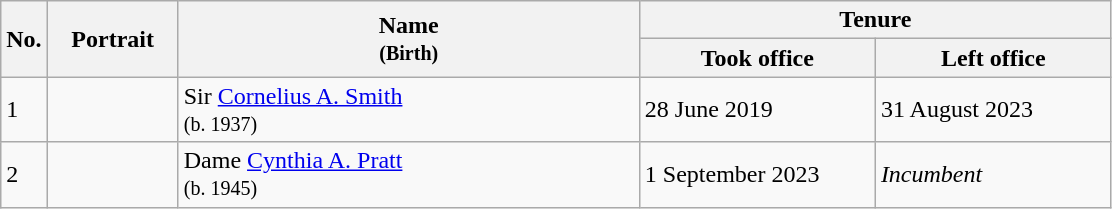<table class="wikitable">
<tr>
<th scope="col" style="width:20px;" rowspan="2">No.</th>
<th scope="col" style="width:80px;" rowspan="2">Portrait</th>
<th scope="col" style="width:300px;" rowspan="2">Name<br><small>(Birth)</small></th>
<th scope="col" style="width:300px;" colspan="2">Tenure</th>
</tr>
<tr>
<th scope="col" style="width:150px;">Took office</th>
<th scope="col" style="width:150px;">Left office</th>
</tr>
<tr>
<td>1</td>
<td style="text-align: center;"></td>
<td>Sir <a href='#'>Cornelius A. Smith</a><br><small>(b. 1937)</small></td>
<td>28 June 2019</td>
<td>31 August 2023</td>
</tr>
<tr>
<td>2</td>
<td style="text-align: center;"></td>
<td>Dame <a href='#'>Cynthia A. Pratt</a><br><small>(b. 1945)</small></td>
<td>1 September 2023</td>
<td><em>Incumbent</em></td>
</tr>
</table>
